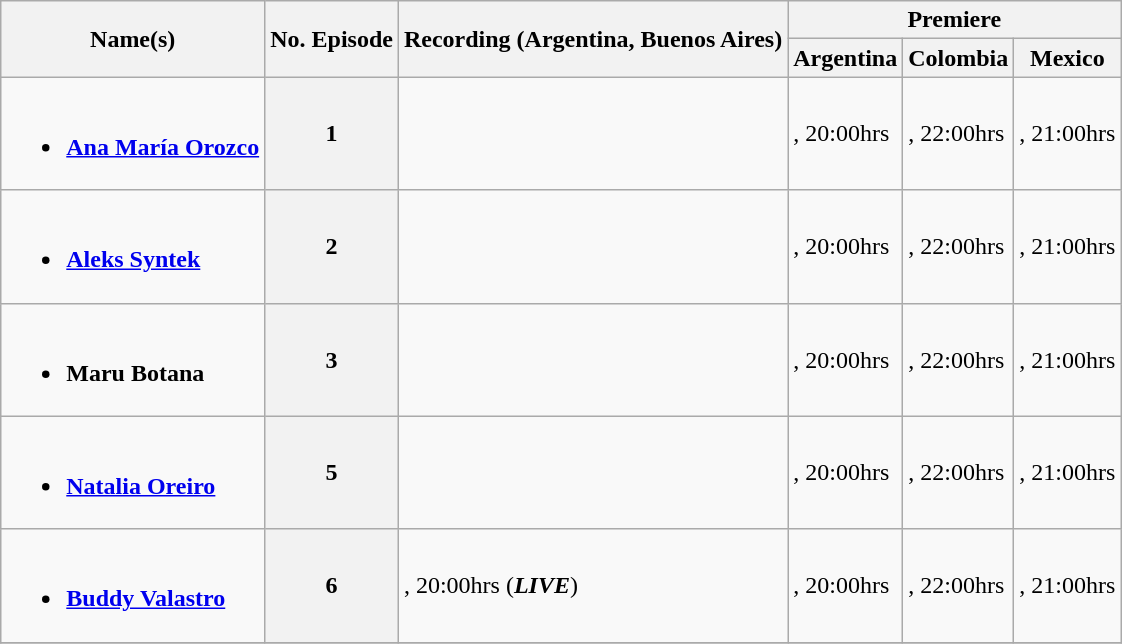<table class="wikitable">
<tr>
<th rowspan="2">Name(s)</th>
<th rowspan="2">No. Episode</th>
<th rowspan="2">Recording (Argentina, Buenos Aires)</th>
<th colspan="3">Premiere</th>
</tr>
<tr>
<th>Argentina</th>
<th>Colombia</th>
<th>Mexico</th>
</tr>
<tr>
<td><br><ul><li><strong><a href='#'>Ana María Orozco</a></strong></li></ul></td>
<th>1</th>
<td></td>
<td>, 20:00hrs</td>
<td>, 22:00hrs</td>
<td>, 21:00hrs</td>
</tr>
<tr>
<td><br><ul><li><strong><a href='#'>Aleks Syntek</a></strong></li></ul></td>
<th>2</th>
<td></td>
<td>, 20:00hrs</td>
<td>, 22:00hrs</td>
<td>, 21:00hrs</td>
</tr>
<tr>
<td><br><ul><li><strong>Maru Botana</strong></li></ul></td>
<th>3</th>
<td></td>
<td>, 20:00hrs</td>
<td>, 22:00hrs</td>
<td>, 21:00hrs</td>
</tr>
<tr>
<td><br><ul><li><strong><a href='#'>Natalia Oreiro</a></strong></li></ul></td>
<th>5</th>
<td></td>
<td>, 20:00hrs</td>
<td>, 22:00hrs</td>
<td>, 21:00hrs</td>
</tr>
<tr>
<td><br><ul><li><strong><a href='#'>Buddy Valastro</a></strong></li></ul></td>
<th>6</th>
<td>, 20:00hrs (<strong><em>LIVE</em></strong>)</td>
<td>, 20:00hrs</td>
<td>, 22:00hrs</td>
<td>, 21:00hrs</td>
</tr>
<tr>
</tr>
</table>
